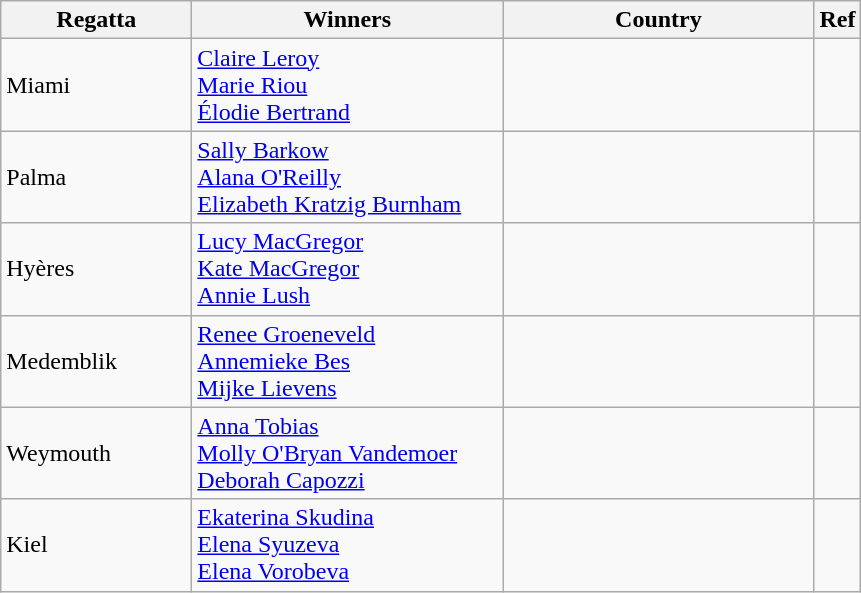<table class="wikitable">
<tr>
<th width=120>Regatta</th>
<th style="width:200px;">Winners</th>
<th style="width:200px;">Country</th>
<th>Ref</th>
</tr>
<tr>
<td>Miami</td>
<td><a href='#'>Claire Leroy</a><br><a href='#'>Marie Riou</a><br><a href='#'>Élodie Bertrand</a></td>
<td></td>
<td></td>
</tr>
<tr>
<td>Palma</td>
<td><a href='#'>Sally Barkow</a><br><a href='#'>Alana O'Reilly</a><br><a href='#'>Elizabeth Kratzig Burnham</a></td>
<td></td>
<td></td>
</tr>
<tr>
<td>Hyères</td>
<td><a href='#'>Lucy MacGregor</a><br><a href='#'>Kate MacGregor</a><br><a href='#'>Annie Lush</a></td>
<td></td>
<td></td>
</tr>
<tr>
<td>Medemblik</td>
<td><a href='#'>Renee Groeneveld</a><br><a href='#'>Annemieke Bes</a><br><a href='#'>Mijke Lievens</a></td>
<td></td>
<td></td>
</tr>
<tr>
<td>Weymouth</td>
<td><a href='#'>Anna Tobias</a><br><a href='#'>Molly O'Bryan Vandemoer</a><br><a href='#'>Deborah Capozzi</a></td>
<td></td>
<td></td>
</tr>
<tr>
<td>Kiel</td>
<td><a href='#'>Ekaterina Skudina</a><br><a href='#'>Elena Syuzeva</a><br><a href='#'>Elena Vorobeva</a></td>
<td></td>
<td></td>
</tr>
</table>
